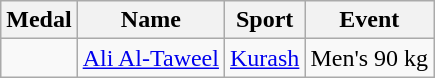<table class="wikitable sortable">
<tr>
<th>Medal</th>
<th>Name</th>
<th>Sport</th>
<th>Event</th>
</tr>
<tr>
<td></td>
<td><a href='#'>Ali Al-Taweel</a></td>
<td><a href='#'>Kurash</a></td>
<td>Men's 90 kg</td>
</tr>
</table>
